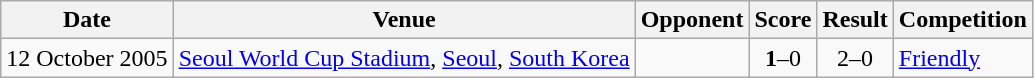<table class="wikitable">
<tr>
<th>Date</th>
<th>Venue</th>
<th>Opponent</th>
<th>Score</th>
<th>Result</th>
<th>Competition</th>
</tr>
<tr>
<td>12 October 2005</td>
<td><a href='#'>Seoul World Cup Stadium</a>, <a href='#'>Seoul</a>, <a href='#'>South Korea</a></td>
<td></td>
<td align=center><strong>1</strong>–0</td>
<td align=center>2–0</td>
<td><a href='#'>Friendly</a></td>
</tr>
</table>
